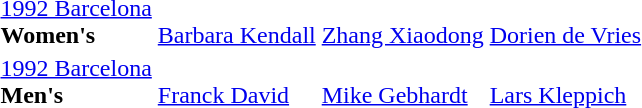<table>
<tr>
<td><a href='#'> 1992 Barcelona</a><br><strong>Women's</strong> <br></td>
<td><br><a href='#'>Barbara Kendall</a></td>
<td><br><a href='#'>Zhang Xiaodong</a></td>
<td><br><a href='#'>Dorien de Vries</a></td>
</tr>
<tr>
<td><a href='#'>1992 Barcelona</a><br><strong>Men's</strong> <br></td>
<td><br><a href='#'>Franck David</a></td>
<td><br><a href='#'>Mike Gebhardt</a></td>
<td><br><a href='#'>Lars Kleppich</a></td>
</tr>
</table>
